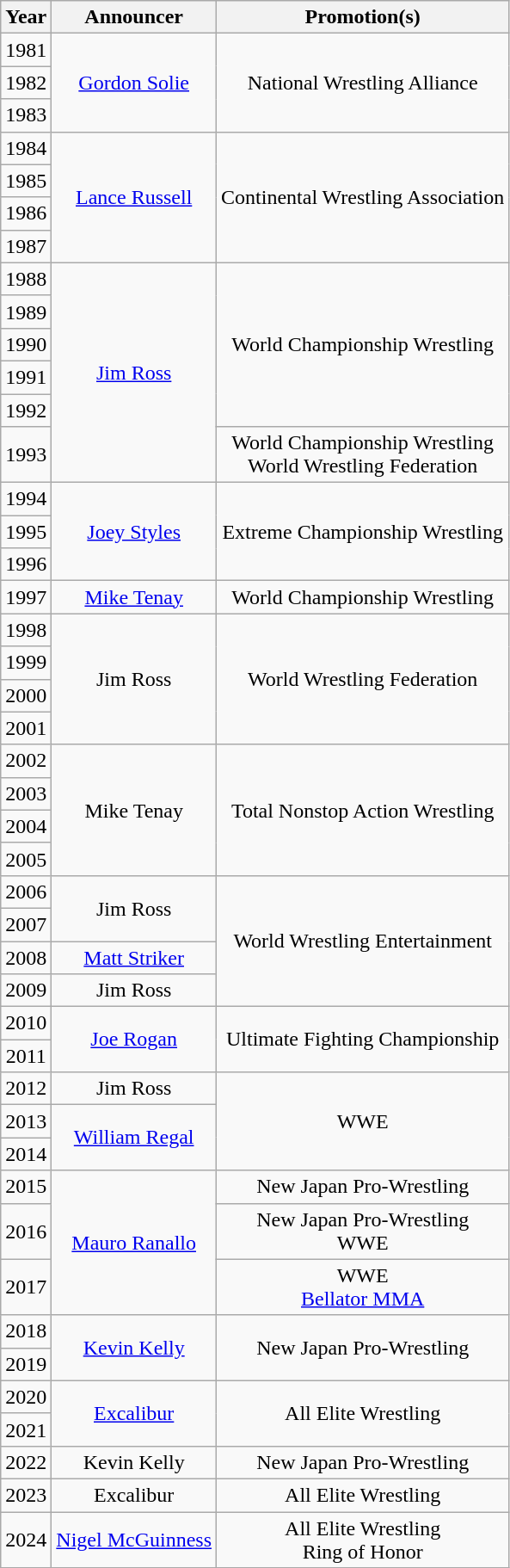<table class="wikitable sortable" style="text-align: center">
<tr>
<th>Year</th>
<th>Announcer</th>
<th>Promotion(s)</th>
</tr>
<tr>
<td>1981</td>
<td rowspan=3><a href='#'>Gordon Solie</a></td>
<td rowspan=3>National Wrestling Alliance</td>
</tr>
<tr>
<td>1982</td>
</tr>
<tr>
<td>1983</td>
</tr>
<tr>
<td>1984</td>
<td rowspan=4><a href='#'>Lance Russell</a></td>
<td rowspan=4>Continental Wrestling Association</td>
</tr>
<tr>
<td>1985</td>
</tr>
<tr>
<td>1986</td>
</tr>
<tr>
<td>1987</td>
</tr>
<tr>
<td>1988</td>
<td rowspan=6><a href='#'>Jim Ross</a></td>
<td rowspan=5>World Championship Wrestling</td>
</tr>
<tr>
<td>1989</td>
</tr>
<tr>
<td>1990</td>
</tr>
<tr>
<td>1991</td>
</tr>
<tr>
<td>1992</td>
</tr>
<tr>
<td>1993</td>
<td>World Championship Wrestling<br>World Wrestling Federation</td>
</tr>
<tr>
<td>1994</td>
<td rowspan=3><a href='#'>Joey Styles</a></td>
<td rowspan=3>Extreme Championship Wrestling</td>
</tr>
<tr>
<td>1995</td>
</tr>
<tr>
<td>1996</td>
</tr>
<tr>
<td>1997</td>
<td><a href='#'>Mike Tenay</a></td>
<td>World Championship Wrestling</td>
</tr>
<tr>
<td>1998</td>
<td rowspan=4>Jim Ross</td>
<td rowspan=4>World Wrestling Federation</td>
</tr>
<tr>
<td>1999</td>
</tr>
<tr>
<td>2000</td>
</tr>
<tr>
<td>2001</td>
</tr>
<tr>
<td>2002</td>
<td rowspan=4>Mike Tenay</td>
<td rowspan=4>Total Nonstop Action Wrestling</td>
</tr>
<tr>
<td>2003</td>
</tr>
<tr>
<td>2004</td>
</tr>
<tr>
<td>2005</td>
</tr>
<tr>
<td>2006</td>
<td rowspan=2>Jim Ross</td>
<td rowspan=4>World Wrestling Entertainment</td>
</tr>
<tr>
<td>2007</td>
</tr>
<tr>
<td>2008</td>
<td><a href='#'>Matt Striker</a></td>
</tr>
<tr>
<td>2009</td>
<td>Jim Ross</td>
</tr>
<tr>
<td>2010</td>
<td rowspan=2><a href='#'>Joe Rogan</a></td>
<td rowspan=2>Ultimate Fighting Championship</td>
</tr>
<tr>
<td>2011</td>
</tr>
<tr>
<td>2012</td>
<td>Jim Ross</td>
<td rowspan=3>WWE</td>
</tr>
<tr>
<td>2013</td>
<td rowspan=2><a href='#'>William Regal</a></td>
</tr>
<tr>
<td>2014</td>
</tr>
<tr>
<td>2015</td>
<td rowspan=3><a href='#'>Mauro Ranallo</a></td>
<td>New Japan Pro-Wrestling</td>
</tr>
<tr>
<td>2016</td>
<td>New Japan Pro-Wrestling<br>WWE</td>
</tr>
<tr>
<td>2017</td>
<td>WWE<br><a href='#'>Bellator MMA</a></td>
</tr>
<tr>
<td>2018</td>
<td rowspan=2><a href='#'>Kevin Kelly</a></td>
<td rowspan=2>New Japan Pro-Wrestling</td>
</tr>
<tr>
<td>2019</td>
</tr>
<tr>
<td>2020</td>
<td rowspan="2"><a href='#'>Excalibur</a></td>
<td rowspan="2">All Elite Wrestling</td>
</tr>
<tr>
<td>2021</td>
</tr>
<tr>
<td>2022</td>
<td>Kevin Kelly</td>
<td>New Japan Pro-Wrestling</td>
</tr>
<tr>
<td>2023</td>
<td>Excalibur</td>
<td>All Elite Wrestling</td>
</tr>
<tr>
<td>2024</td>
<td><a href='#'>Nigel McGuinness</a></td>
<td>All Elite Wrestling<br>Ring of Honor</td>
</tr>
</table>
